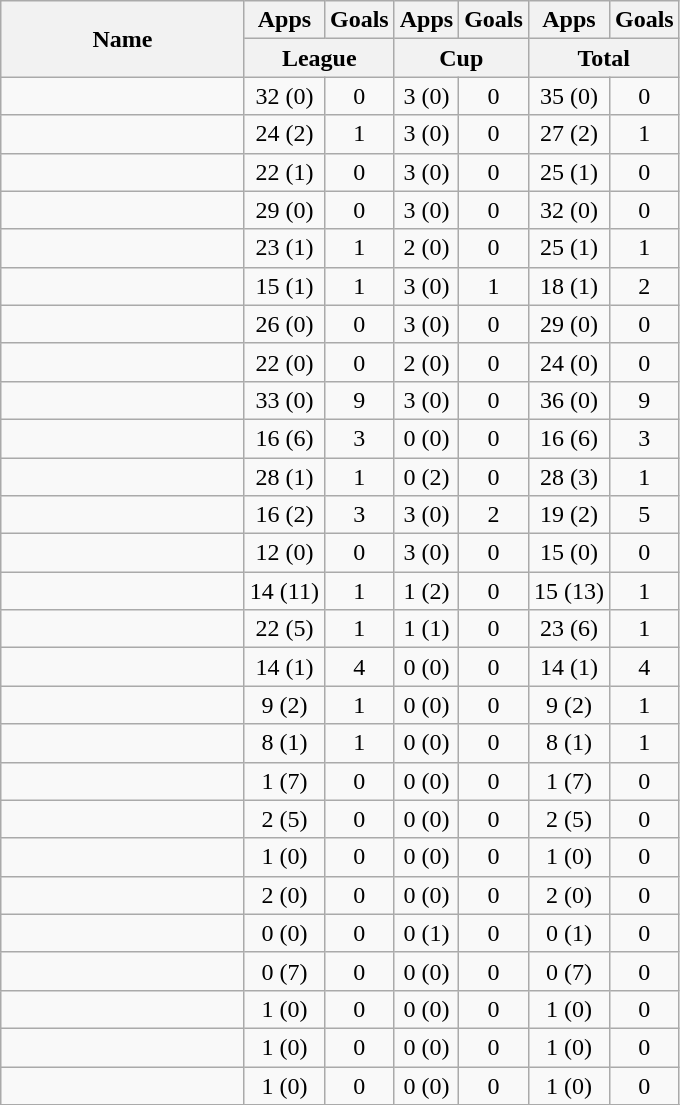<table class="wikitable sortable" style="text-align:center">
<tr>
<th rowspan="2" width="155">Name</th>
<th>Apps</th>
<th>Goals</th>
<th>Apps</th>
<th>Goals</th>
<th>Apps</th>
<th>Goals</th>
</tr>
<tr class="unsortable">
<th colspan="2" width="55">League</th>
<th colspan="2" width="55">Cup</th>
<th colspan="2" width="55">Total</th>
</tr>
<tr>
<td align="left"> </td>
<td>32 (0)</td>
<td>0</td>
<td>3 (0)</td>
<td>0</td>
<td>35 (0)</td>
<td>0</td>
</tr>
<tr>
<td align="left"> </td>
<td>24 (2)</td>
<td>1</td>
<td>3 (0)</td>
<td>0</td>
<td>27 (2)</td>
<td>1</td>
</tr>
<tr>
<td align="left"> </td>
<td>22 (1)</td>
<td>0</td>
<td>3 (0)</td>
<td>0</td>
<td>25 (1)</td>
<td>0</td>
</tr>
<tr>
<td align="left"> </td>
<td>29 (0)</td>
<td>0</td>
<td>3 (0)</td>
<td>0</td>
<td>32 (0)</td>
<td>0</td>
</tr>
<tr>
<td align="left"> </td>
<td>23 (1)</td>
<td>1</td>
<td>2 (0)</td>
<td>0</td>
<td>25 (1)</td>
<td>1</td>
</tr>
<tr>
<td align="left"> </td>
<td>15 (1)</td>
<td>1</td>
<td>3 (0)</td>
<td>1</td>
<td>18 (1)</td>
<td>2</td>
</tr>
<tr>
<td align="left"> </td>
<td>26 (0)</td>
<td>0</td>
<td>3 (0)</td>
<td>0</td>
<td>29 (0)</td>
<td>0</td>
</tr>
<tr>
<td align="left"> </td>
<td>22 (0)</td>
<td>0</td>
<td>2 (0)</td>
<td>0</td>
<td>24 (0)</td>
<td>0</td>
</tr>
<tr>
<td align="left"> </td>
<td>33 (0)</td>
<td>9</td>
<td>3 (0)</td>
<td>0</td>
<td>36 (0)</td>
<td>9</td>
</tr>
<tr>
<td align="left"> </td>
<td>16 (6)</td>
<td>3</td>
<td>0 (0)</td>
<td>0</td>
<td>16 (6)</td>
<td>3</td>
</tr>
<tr>
<td align="left"> </td>
<td>28 (1)</td>
<td>1</td>
<td>0 (2)</td>
<td>0</td>
<td>28 (3)</td>
<td>1</td>
</tr>
<tr>
<td align="left"> </td>
<td>16 (2)</td>
<td>3</td>
<td>3 (0)</td>
<td>2</td>
<td>19 (2)</td>
<td>5</td>
</tr>
<tr>
<td align="left"> </td>
<td>12 (0)</td>
<td>0</td>
<td>3 (0)</td>
<td>0</td>
<td>15 (0)</td>
<td>0</td>
</tr>
<tr>
<td align="left"> </td>
<td>14 (11)</td>
<td>1</td>
<td>1 (2)</td>
<td>0</td>
<td>15 (13)</td>
<td>1</td>
</tr>
<tr>
<td align="left"> </td>
<td>22 (5)</td>
<td>1</td>
<td>1 (1)</td>
<td>0</td>
<td>23 (6)</td>
<td>1</td>
</tr>
<tr>
<td align="left"> </td>
<td>14 (1)</td>
<td>4</td>
<td>0 (0)</td>
<td>0</td>
<td>14 (1)</td>
<td>4</td>
</tr>
<tr>
<td align="left"> </td>
<td>9 (2)</td>
<td>1</td>
<td>0 (0)</td>
<td>0</td>
<td>9 (2)</td>
<td>1</td>
</tr>
<tr>
<td align="left"> </td>
<td>8 (1)</td>
<td>1</td>
<td>0 (0)</td>
<td>0</td>
<td>8 (1)</td>
<td>1</td>
</tr>
<tr>
<td align="left"> </td>
<td>1 (7)</td>
<td>0</td>
<td>0 (0)</td>
<td>0</td>
<td>1 (7)</td>
<td>0</td>
</tr>
<tr>
<td align="left"> </td>
<td>2 (5)</td>
<td>0</td>
<td>0 (0)</td>
<td>0</td>
<td>2 (5)</td>
<td>0</td>
</tr>
<tr>
<td align="left"> </td>
<td>1 (0)</td>
<td>0</td>
<td>0 (0)</td>
<td>0</td>
<td>1 (0)</td>
<td>0</td>
</tr>
<tr>
<td align="left"> </td>
<td>2 (0)</td>
<td>0</td>
<td>0 (0)</td>
<td>0</td>
<td>2 (0)</td>
<td>0</td>
</tr>
<tr>
<td align="left"> </td>
<td>0 (0)</td>
<td>0</td>
<td>0 (1)</td>
<td>0</td>
<td>0 (1)</td>
<td>0</td>
</tr>
<tr>
<td align="left"> </td>
<td>0 (7)</td>
<td>0</td>
<td>0 (0)</td>
<td>0</td>
<td>0 (7)</td>
<td>0</td>
</tr>
<tr>
<td align="left"> </td>
<td>1 (0)</td>
<td>0</td>
<td>0 (0)</td>
<td>0</td>
<td>1 (0)</td>
<td>0</td>
</tr>
<tr>
<td align="left"> </td>
<td>1 (0)</td>
<td>0</td>
<td>0 (0)</td>
<td>0</td>
<td>1 (0)</td>
<td>0</td>
</tr>
<tr>
<td align="left"> </td>
<td>1 (0)</td>
<td>0</td>
<td>0 (0)</td>
<td>0</td>
<td>1 (0)</td>
<td>0</td>
</tr>
<tr>
</tr>
</table>
